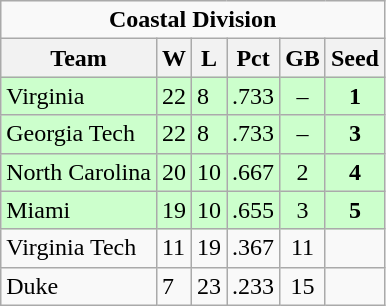<table class="wikitable" style="float:left;margin-right:1em;">
<tr>
<td colspan="6" align="center"><strong>Coastal Division</strong></td>
</tr>
<tr>
<th>Team</th>
<th>W</th>
<th>L</th>
<th>Pct</th>
<th>GB</th>
<th>Seed</th>
</tr>
<tr bgcolor="#ccffcc">
<td>Virginia</td>
<td>22</td>
<td>8</td>
<td>.733</td>
<td align=center>–</td>
<td align=center><strong>1</strong></td>
</tr>
<tr bgcolor="#ccffcc">
<td>Georgia Tech</td>
<td>22</td>
<td>8</td>
<td>.733</td>
<td align=center>–</td>
<td align=center><strong>3</strong></td>
</tr>
<tr bgcolor="#ccffcc">
<td>North Carolina</td>
<td>20</td>
<td>10</td>
<td>.667</td>
<td align=center>2</td>
<td align=center><strong>4</strong></td>
</tr>
<tr bgcolor="#ccffcc">
<td>Miami</td>
<td>19</td>
<td>10</td>
<td>.655</td>
<td align=center>3</td>
<td align=center><strong>5</strong></td>
</tr>
<tr>
<td>Virginia Tech</td>
<td>11</td>
<td>19</td>
<td>.367</td>
<td align=center>11</td>
<td></td>
</tr>
<tr>
<td>Duke</td>
<td>7</td>
<td>23</td>
<td>.233</td>
<td align=center>15</td>
<td></td>
</tr>
</table>
